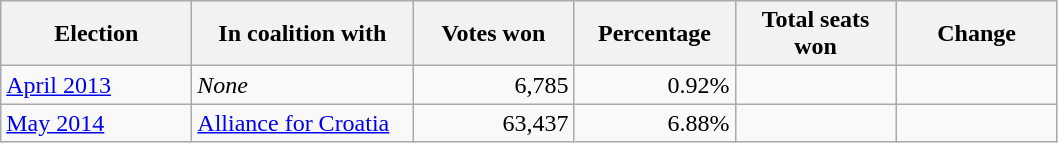<table class="wikitable" style="text-align: left;">
<tr>
<th style="width:120px;">Election</th>
<th style="width:140px;">In coalition with</th>
<th style="width:100px;">Votes won<br><small></small></th>
<th style="width:100px;">Percentage</th>
<th style="width:100px;">Total seats won<br> <small></small></th>
<th style="width:100px;">Change</th>
</tr>
<tr>
<td><a href='#'>April 2013</a></td>
<td><em>None</em></td>
<td align="right">6,785</td>
<td align="right">0.92%</td>
<td style="text-align:center;"></td>
<td style="text-align:center;"></td>
</tr>
<tr>
<td><a href='#'>May 2014</a></td>
<td><a href='#'>Alliance for Croatia</a></td>
<td align="right">63,437</td>
<td align="right">6.88%</td>
<td style="text-align:center;"></td>
<td style="text-align:center;"></td>
</tr>
</table>
